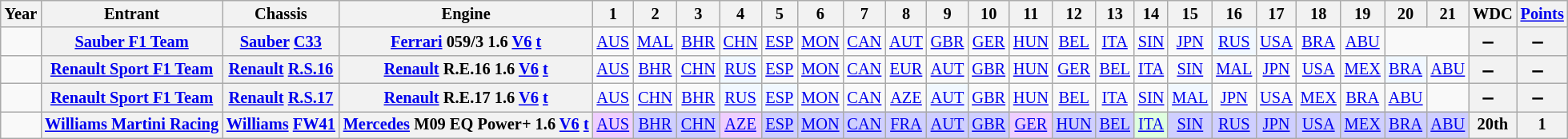<table class="wikitable" style="font-size: 85%; text-align: center">
<tr>
<th>Year</th>
<th>Entrant</th>
<th>Chassis</th>
<th>Engine</th>
<th>1</th>
<th>2</th>
<th>3</th>
<th>4</th>
<th>5</th>
<th>6</th>
<th>7</th>
<th>8</th>
<th>9</th>
<th>10</th>
<th>11</th>
<th>12</th>
<th>13</th>
<th>14</th>
<th>15</th>
<th>16</th>
<th>17</th>
<th>18</th>
<th>19</th>
<th>20</th>
<th>21</th>
<th>WDC</th>
<th><a href='#'>Points</a></th>
</tr>
<tr>
<td></td>
<th nowrap><a href='#'>Sauber F1 Team</a></th>
<th nowrap><a href='#'>Sauber</a> <a href='#'>C33</a></th>
<th nowrap><a href='#'>Ferrari</a> 059/3 1.6 <a href='#'>V6</a> <a href='#'>t</a></th>
<td><a href='#'>AUS</a></td>
<td><a href='#'>MAL</a></td>
<td><a href='#'>BHR</a></td>
<td><a href='#'>CHN</a></td>
<td><a href='#'>ESP</a></td>
<td><a href='#'>MON</a></td>
<td><a href='#'>CAN</a></td>
<td><a href='#'>AUT</a></td>
<td><a href='#'>GBR</a></td>
<td><a href='#'>GER</a></td>
<td><a href='#'>HUN</a></td>
<td><a href='#'>BEL</a></td>
<td><a href='#'>ITA</a></td>
<td><a href='#'>SIN</a></td>
<td><a href='#'>JPN</a></td>
<td style="background:#F1F8FF;"><a href='#'>RUS</a><br></td>
<td><a href='#'>USA</a></td>
<td><a href='#'>BRA</a></td>
<td><a href='#'>ABU</a></td>
<td colspan=2></td>
<th>̶</th>
<th>̶</th>
</tr>
<tr>
<td></td>
<th nowrap><a href='#'>Renault Sport F1 Team</a></th>
<th nowrap><a href='#'>Renault</a> <a href='#'>R.S.16</a></th>
<th nowrap><a href='#'>Renault</a> R.E.16 1.6 <a href='#'>V6</a> <a href='#'>t</a></th>
<td><a href='#'>AUS</a></td>
<td><a href='#'>BHR</a></td>
<td><a href='#'>CHN</a></td>
<td style="background:#F1F8FF;"><a href='#'>RUS</a><br></td>
<td><a href='#'>ESP</a></td>
<td><a href='#'>MON</a></td>
<td><a href='#'>CAN</a></td>
<td><a href='#'>EUR</a></td>
<td><a href='#'>AUT</a></td>
<td><a href='#'>GBR</a></td>
<td><a href='#'>HUN</a></td>
<td><a href='#'>GER</a></td>
<td><a href='#'>BEL</a></td>
<td><a href='#'>ITA</a></td>
<td><a href='#'>SIN</a></td>
<td><a href='#'>MAL</a></td>
<td><a href='#'>JPN</a></td>
<td><a href='#'>USA</a></td>
<td><a href='#'>MEX</a></td>
<td style="background:#F1F8FF;"><a href='#'>BRA</a><br></td>
<td><a href='#'>ABU</a></td>
<th>̶</th>
<th>̶</th>
</tr>
<tr>
<td></td>
<th nowrap><a href='#'>Renault Sport F1 Team</a></th>
<th nowrap><a href='#'>Renault</a> <a href='#'>R.S.17</a></th>
<th nowrap><a href='#'>Renault</a> R.E.17 1.6 <a href='#'>V6</a> <a href='#'>t</a></th>
<td><a href='#'>AUS</a></td>
<td><a href='#'>CHN</a></td>
<td><a href='#'>BHR</a></td>
<td style="background:#F1F8FF;"><a href='#'>RUS</a><br></td>
<td style="background:#F1F8FF;"><a href='#'>ESP</a><br></td>
<td><a href='#'>MON</a></td>
<td><a href='#'>CAN</a></td>
<td><a href='#'>AZE</a></td>
<td style="background:#F1F8FF;"><a href='#'>AUT</a><br></td>
<td><a href='#'>GBR</a></td>
<td><a href='#'>HUN</a></td>
<td><a href='#'>BEL</a></td>
<td><a href='#'>ITA</a></td>
<td><a href='#'>SIN</a></td>
<td style="background:#F1F8FF;"><a href='#'>MAL</a><br></td>
<td><a href='#'>JPN</a></td>
<td><a href='#'>USA</a></td>
<td><a href='#'>MEX</a></td>
<td><a href='#'>BRA</a></td>
<td><a href='#'>ABU</a></td>
<td></td>
<th>̶</th>
<th>̶</th>
</tr>
<tr>
<td></td>
<th nowrap><a href='#'>Williams Martini Racing</a></th>
<th nowrap><a href='#'>Williams</a> <a href='#'>FW41</a></th>
<th nowrap><a href='#'>Mercedes</a> M09 EQ Power+ 1.6 <a href='#'>V6</a> <a href='#'>t</a></th>
<td style="background:#EFCFFF;"><a href='#'>AUS</a><br></td>
<td style="background:#CFCFFF;"><a href='#'>BHR</a><br></td>
<td style="background:#CFCFFF;"><a href='#'>CHN</a><br></td>
<td style="background:#EFCFFF;"><a href='#'>AZE</a><br></td>
<td style="background:#CFCFFF;"><a href='#'>ESP</a><br></td>
<td style="background:#CFCFFF;"><a href='#'>MON</a><br></td>
<td style="background:#CFCFFF;"><a href='#'>CAN</a><br></td>
<td style="background:#CFCFFF;"><a href='#'>FRA</a><br></td>
<td style="background:#CFCFFF;"><a href='#'>AUT</a><br></td>
<td style="background:#CFCFFF;"><a href='#'>GBR</a><br></td>
<td style="background:#EFCFFF;"><a href='#'>GER</a><br></td>
<td style="background:#CFCFFF;"><a href='#'>HUN</a><br></td>
<td style="background:#CFCFFF;"><a href='#'>BEL</a><br></td>
<td style="background:#DFFFDF;"><a href='#'>ITA</a><br></td>
<td style="background:#CFCFFF;"><a href='#'>SIN</a><br></td>
<td style="background:#CFCFFF;"><a href='#'>RUS</a><br></td>
<td style="background:#CFCFFF;"><a href='#'>JPN</a><br></td>
<td style="background:#CFCFFF;"><a href='#'>USA</a><br></td>
<td style="background:#CFCFFF;"><a href='#'>MEX</a><br></td>
<td style="background:#CFCFFF;"><a href='#'>BRA</a><br></td>
<td style="background:#CFCFFF;"><a href='#'>ABU</a><br></td>
<th>20th</th>
<th>1</th>
</tr>
</table>
